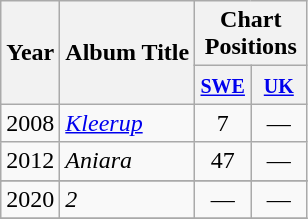<table class="wikitable">
<tr>
<th rowspan="2">Year</th>
<th rowspan="2">Album Title</th>
<th colspan="3">Chart Positions</th>
</tr>
<tr>
<th width="30"><small><a href='#'>SWE</a></small></th>
<th width="30"><small><a href='#'>UK</a></small></th>
</tr>
<tr>
<td>2008</td>
<td><em><a href='#'>Kleerup</a></em></td>
<td align="center">7</td>
<td align="center">—</td>
</tr>
<tr>
<td>2012</td>
<td><em>Aniara</em></td>
<td align="center">47</td>
<td align="center">—</td>
</tr>
<tr>
</tr>
<tr>
<td>2020</td>
<td><em>2</em></td>
<td align="center">—</td>
<td align="center">—</td>
</tr>
<tr>
</tr>
</table>
